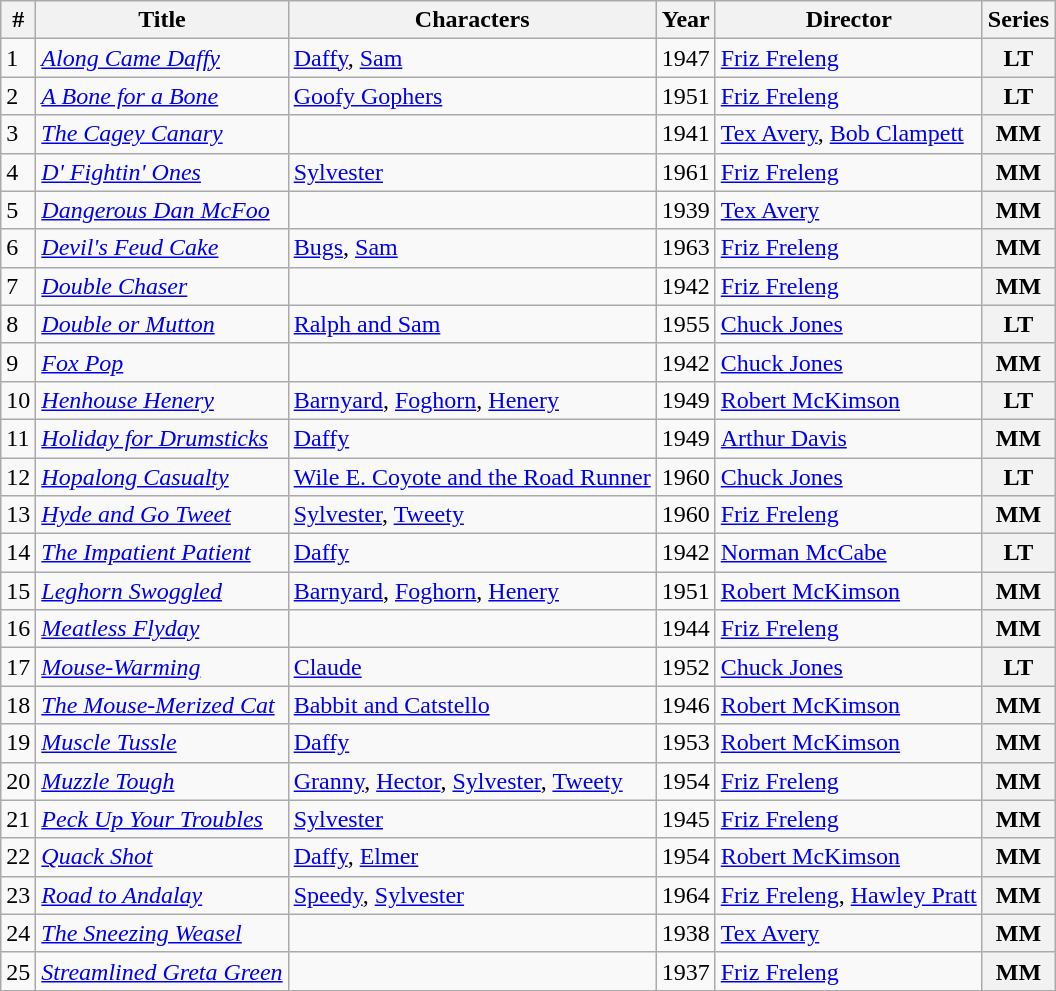<table class="wikitable sortable">
<tr>
<th>#</th>
<th>Title</th>
<th>Characters</th>
<th>Year</th>
<th>Director</th>
<th>Series</th>
</tr>
<tr>
<td>1</td>
<td><em><a href='#'>Along Came Daffy</a></em></td>
<td><a href='#'>Daffy</a>, <a href='#'>Sam</a></td>
<td>1947</td>
<td><a href='#'>Friz Freleng</a></td>
<th>LT</th>
</tr>
<tr>
<td>2</td>
<td><em><a href='#'>A Bone for a Bone</a></em></td>
<td><a href='#'>Goofy Gophers</a></td>
<td>1951</td>
<td><a href='#'>Friz Freleng</a></td>
<th>LT</th>
</tr>
<tr>
<td>3</td>
<td><em><a href='#'>The Cagey Canary</a></em></td>
<td></td>
<td>1941</td>
<td><a href='#'>Tex Avery</a>, <a href='#'>Bob Clampett</a></td>
<th>MM</th>
</tr>
<tr>
<td>4</td>
<td><em><a href='#'>D' Fightin' Ones</a></em></td>
<td><a href='#'>Sylvester</a></td>
<td>1961</td>
<td><a href='#'>Friz Freleng</a></td>
<th>MM</th>
</tr>
<tr>
<td>5</td>
<td><em><a href='#'>Dangerous Dan McFoo</a></em></td>
<td></td>
<td>1939</td>
<td><a href='#'>Tex Avery</a></td>
<th>MM</th>
</tr>
<tr>
<td>6</td>
<td><em><a href='#'>Devil's Feud Cake</a></em></td>
<td><a href='#'>Bugs</a>, <a href='#'>Sam</a></td>
<td>1963</td>
<td><a href='#'>Friz Freleng</a></td>
<th>MM</th>
</tr>
<tr>
<td>7</td>
<td><em><a href='#'>Double Chaser</a></em></td>
<td></td>
<td>1942</td>
<td><a href='#'>Friz Freleng</a></td>
<th>MM</th>
</tr>
<tr>
<td>8</td>
<td><em><a href='#'>Double or Mutton</a></em></td>
<td><a href='#'>Ralph and Sam</a></td>
<td>1955</td>
<td><a href='#'>Chuck Jones</a></td>
<th>LT</th>
</tr>
<tr>
<td>9</td>
<td><em><a href='#'>Fox Pop</a></em></td>
<td></td>
<td>1942</td>
<td><a href='#'>Chuck Jones</a></td>
<th>MM</th>
</tr>
<tr>
<td>10</td>
<td><em><a href='#'>Henhouse Henery</a></em></td>
<td><a href='#'>Barnyard</a>, <a href='#'>Foghorn</a>, <a href='#'>Henery</a></td>
<td>1949</td>
<td><a href='#'>Robert McKimson</a></td>
<th>LT</th>
</tr>
<tr>
<td>11</td>
<td><em><a href='#'>Holiday for Drumsticks</a></em></td>
<td><a href='#'>Daffy</a></td>
<td>1949</td>
<td><a href='#'>Arthur Davis</a></td>
<th>MM</th>
</tr>
<tr>
<td>12</td>
<td><em><a href='#'>Hopalong Casualty</a></em></td>
<td><a href='#'>Wile E. Coyote and the Road Runner</a></td>
<td>1960</td>
<td><a href='#'>Chuck Jones</a></td>
<th>LT</th>
</tr>
<tr>
<td>13</td>
<td><em><a href='#'>Hyde and Go Tweet</a></em></td>
<td><a href='#'>Sylvester</a>, <a href='#'>Tweety</a></td>
<td>1960</td>
<td><a href='#'>Friz Freleng</a></td>
<th>MM</th>
</tr>
<tr>
<td>14</td>
<td><em><a href='#'>The Impatient Patient</a></em></td>
<td><a href='#'>Daffy</a></td>
<td>1942</td>
<td><a href='#'>Norman McCabe</a></td>
<th>LT</th>
</tr>
<tr>
<td>15</td>
<td><em><a href='#'>Leghorn Swoggled</a></em></td>
<td><a href='#'>Barnyard</a>, <a href='#'>Foghorn</a>, <a href='#'>Henery</a></td>
<td>1951</td>
<td><a href='#'>Robert McKimson</a></td>
<th>MM</th>
</tr>
<tr>
<td>16</td>
<td><em><a href='#'>Meatless Flyday</a></em></td>
<td></td>
<td>1944</td>
<td><a href='#'>Friz Freleng</a></td>
<th>MM</th>
</tr>
<tr>
<td>17</td>
<td><em><a href='#'>Mouse-Warming</a></em></td>
<td><a href='#'>Claude</a></td>
<td>1952</td>
<td><a href='#'>Chuck Jones</a></td>
<th>LT</th>
</tr>
<tr>
<td>18</td>
<td><em><a href='#'>The Mouse-Merized Cat</a></em></td>
<td><a href='#'>Babbit and Catstello</a></td>
<td>1946</td>
<td><a href='#'>Robert McKimson</a></td>
<th>MM</th>
</tr>
<tr>
<td>19</td>
<td><em><a href='#'>Muscle Tussle</a></em></td>
<td><a href='#'>Daffy</a></td>
<td>1953</td>
<td><a href='#'>Robert McKimson</a></td>
<th>MM</th>
</tr>
<tr>
<td>20</td>
<td><em><a href='#'>Muzzle Tough</a></em></td>
<td><a href='#'>Granny</a>, <a href='#'>Hector</a>, <a href='#'>Sylvester</a>, <a href='#'>Tweety</a></td>
<td>1954</td>
<td><a href='#'>Friz Freleng</a></td>
<th>MM</th>
</tr>
<tr>
<td>21</td>
<td><em><a href='#'>Peck Up Your Troubles</a></em></td>
<td><a href='#'>Sylvester</a></td>
<td>1945</td>
<td><a href='#'>Friz Freleng</a></td>
<th>MM</th>
</tr>
<tr>
<td>22</td>
<td><em><a href='#'>Quack Shot</a></em></td>
<td><a href='#'>Daffy</a>, <a href='#'>Elmer</a></td>
<td>1954</td>
<td><a href='#'>Robert McKimson</a></td>
<th>MM</th>
</tr>
<tr>
<td>23</td>
<td><em><a href='#'>Road to Andalay</a></em></td>
<td><a href='#'>Speedy</a>, <a href='#'>Sylvester</a></td>
<td>1964</td>
<td><a href='#'>Friz Freleng</a>, <a href='#'>Hawley Pratt</a></td>
<th>MM</th>
</tr>
<tr>
<td>24</td>
<td><em><a href='#'>The Sneezing Weasel</a></em></td>
<td></td>
<td>1938</td>
<td><a href='#'>Tex Avery</a></td>
<th>MM</th>
</tr>
<tr>
<td>25</td>
<td><em><a href='#'>Streamlined Greta Green</a></em></td>
<td></td>
<td>1937</td>
<td><a href='#'>Friz Freleng</a></td>
<th>MM</th>
</tr>
<tr>
</tr>
</table>
